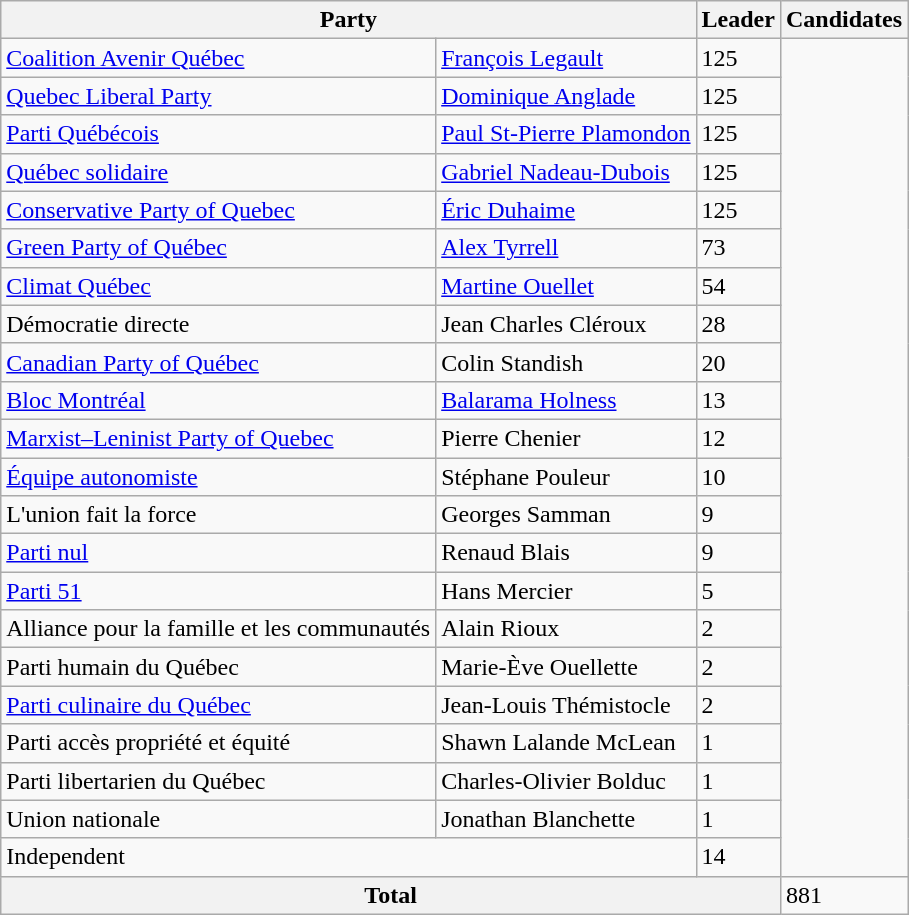<table class="wikitable sortable">
<tr>
<th colspan="2">Party</th>
<th>Leader</th>
<th>Candidates</th>
</tr>
<tr>
<td><a href='#'>Coalition Avenir Québec</a></td>
<td><a href='#'>François Legault</a></td>
<td>125</td>
</tr>
<tr>
<td><a href='#'>Quebec Liberal Party</a></td>
<td><a href='#'>Dominique Anglade</a></td>
<td>125</td>
</tr>
<tr>
<td><a href='#'>Parti Québécois</a></td>
<td><a href='#'>Paul St-Pierre Plamondon</a></td>
<td>125</td>
</tr>
<tr>
<td><a href='#'>Québec solidaire</a></td>
<td><a href='#'>Gabriel Nadeau-Dubois</a></td>
<td>125</td>
</tr>
<tr>
<td><a href='#'>Conservative Party of Quebec</a></td>
<td><a href='#'>Éric Duhaime</a></td>
<td>125</td>
</tr>
<tr>
<td><a href='#'>Green Party of Québec</a></td>
<td><a href='#'>Alex Tyrrell</a></td>
<td>73</td>
</tr>
<tr>
<td><a href='#'>Climat Québec</a></td>
<td><a href='#'>Martine Ouellet</a></td>
<td>54</td>
</tr>
<tr>
<td>Démocratie directe</td>
<td>Jean Charles Cléroux</td>
<td>28</td>
</tr>
<tr>
<td><a href='#'>Canadian Party of Québec</a></td>
<td>Colin Standish</td>
<td>20</td>
</tr>
<tr>
<td><a href='#'>Bloc Montréal</a></td>
<td><a href='#'>Balarama Holness</a></td>
<td>13</td>
</tr>
<tr>
<td><a href='#'>Marxist–Leninist Party of Quebec</a></td>
<td>Pierre Chenier</td>
<td>12</td>
</tr>
<tr>
<td><a href='#'>Équipe autonomiste</a></td>
<td>Stéphane Pouleur</td>
<td>10</td>
</tr>
<tr>
<td>L'union fait la force</td>
<td>Georges Samman</td>
<td>9</td>
</tr>
<tr>
<td><a href='#'>Parti nul</a></td>
<td>Renaud Blais</td>
<td>9</td>
</tr>
<tr>
<td><a href='#'>Parti 51</a></td>
<td>Hans Mercier</td>
<td>5</td>
</tr>
<tr>
<td>Alliance pour la famille et les communautés</td>
<td>Alain Rioux</td>
<td>2</td>
</tr>
<tr>
<td>Parti humain du Québec</td>
<td>Marie-Ève Ouellette</td>
<td>2</td>
</tr>
<tr>
<td><a href='#'>Parti culinaire du Québec</a></td>
<td>Jean-Louis Thémistocle</td>
<td>2</td>
</tr>
<tr>
<td>Parti accès propriété et équité</td>
<td>Shawn Lalande McLean</td>
<td>1</td>
</tr>
<tr>
<td>Parti libertarien du Québec</td>
<td>Charles-Olivier Bolduc</td>
<td>1</td>
</tr>
<tr>
<td>Union nationale</td>
<td>Jonathan Blanchette</td>
<td>1</td>
</tr>
<tr>
<td colspan="2">Independent</td>
<td>14</td>
</tr>
<tr>
<th colspan="3"><strong>Total</strong></th>
<td>881</td>
</tr>
</table>
